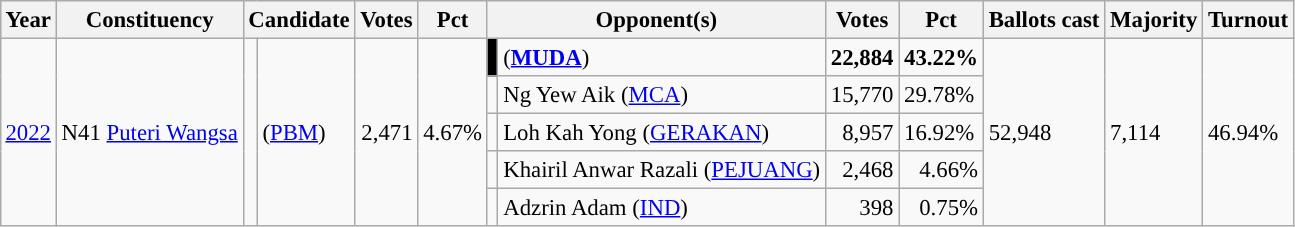<table class="wikitable" style="margin:0.5em ; font-size:95%">
<tr>
<th>Year</th>
<th>Constituency</th>
<th colspan=2>Candidate</th>
<th>Votes</th>
<th>Pct</th>
<th colspan=2>Opponent(s)</th>
<th>Votes</th>
<th>Pct</th>
<th>Ballots cast</th>
<th>Majority</th>
<th>Turnout</th>
</tr>
<tr>
<td rowspan="5"><a href='#'>2022</a></td>
<td rowspan="5">N41 <a href='#'>Puteri Wangsa</a></td>
<td rowspan="5"></td>
<td rowspan="5"> (<a href='#'>PBM</a>)</td>
<td rowspan="5" align=right>2,471</td>
<td rowspan="5"align=right>4.67%</td>
<td bgcolor="black"></td>
<td> (<a href='#'><strong>MUDA</strong></a>)</td>
<td align=right><strong>22,884</strong></td>
<td><strong>43.22%</strong></td>
<td rowspan="5">52,948</td>
<td rowspan="5">7,114</td>
<td rowspan="5">46.94%</td>
</tr>
<tr>
<td></td>
<td>Ng Yew Aik (<a href='#'>MCA</a>)</td>
<td align=right>15,770</td>
<td>29.78%</td>
</tr>
<tr>
<td></td>
<td>Loh Kah Yong (<a href='#'>GERAKAN</a>)</td>
<td align=right>8,957</td>
<td>16.92%</td>
</tr>
<tr>
<td></td>
<td>Khairil Anwar Razali (<a href='#'>PEJUANG</a>)</td>
<td align=right>2,468</td>
<td align=right>4.66%</td>
</tr>
<tr>
<td></td>
<td>Adzrin Adam (<a href='#'>IND</a>)</td>
<td align=right>398</td>
<td align=right>0.75%</td>
</tr>
</table>
